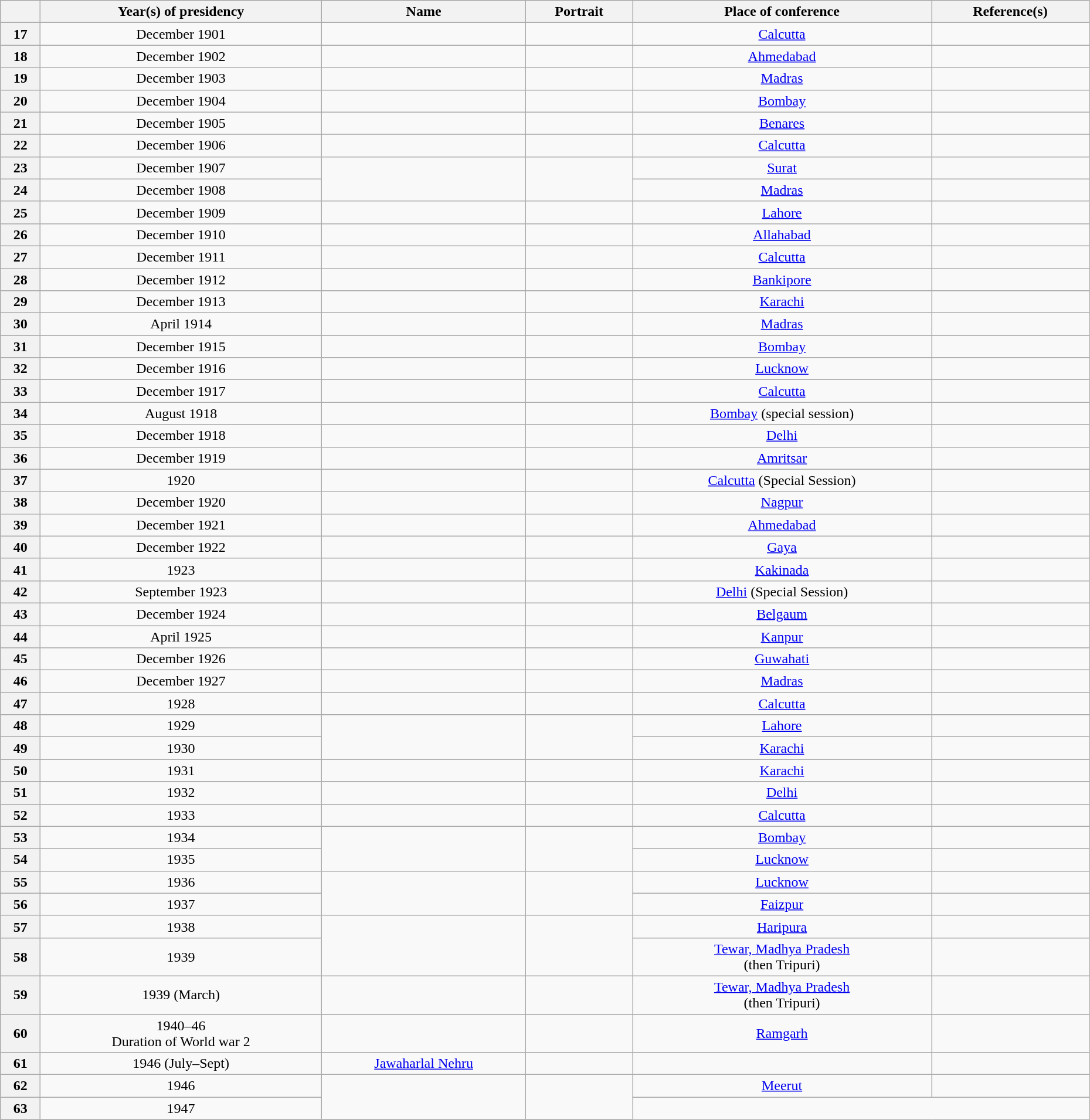<table class="wikitable sortable" style="text-align:center" width="98%">
<tr>
<th scope="col"></th>
<th scope="col">Year(s) of presidency</th>
<th class="sortable">Name</th>
<th class="unsortable">Portrait</th>
<th scope="col">Place of conference</th>
<th class="unsortable">Reference(s)</th>
</tr>
<tr>
<th scope="row">17</th>
<td>December 1901</td>
<td></td>
<td></td>
<td><a href='#'>Calcutta</a></td>
<td></td>
</tr>
<tr>
<th scope="row">18</th>
<td>December 1902</td>
<td></td>
<td></td>
<td><a href='#'>Ahmedabad</a></td>
<td></td>
</tr>
<tr>
<th scope="row">19</th>
<td>December 1903</td>
<td></td>
<td></td>
<td><a href='#'>Madras</a></td>
<td></td>
</tr>
<tr>
<th scope="row">20</th>
<td>December 1904</td>
<td></td>
<td></td>
<td><a href='#'>Bombay</a></td>
<td></td>
</tr>
<tr>
<th scope="row">21</th>
<td>December 1905</td>
<td></td>
<td></td>
<td><a href='#'>Benares</a></td>
<td></td>
</tr>
<tr>
</tr>
<tr>
<th scope="row">22</th>
<td>December 1906</td>
<td></td>
<td></td>
<td><a href='#'>Calcutta</a></td>
<td></td>
</tr>
<tr>
<th scope="row">23</th>
<td>December 1907</td>
<td rowspan="2"></td>
<td rowspan="2"></td>
<td><a href='#'>Surat</a></td>
<td></td>
</tr>
<tr>
<th scope="row">24</th>
<td>December 1908</td>
<td><a href='#'>Madras</a></td>
<td></td>
</tr>
<tr>
<th scope="row">25</th>
<td>December 1909</td>
<td></td>
<td></td>
<td><a href='#'>Lahore</a></td>
<td></td>
</tr>
<tr>
<th scope="row">26</th>
<td>December 1910</td>
<td></td>
<td></td>
<td><a href='#'>Allahabad</a></td>
<td></td>
</tr>
<tr>
<th scope="row">27</th>
<td>December 1911</td>
<td></td>
<td></td>
<td><a href='#'>Calcutta</a></td>
<td></td>
</tr>
<tr>
<th scope="row">28</th>
<td>December 1912</td>
<td></td>
<td></td>
<td><a href='#'>Bankipore</a></td>
<td></td>
</tr>
<tr>
<th scope="row">29</th>
<td>December 1913</td>
<td></td>
<td></td>
<td><a href='#'>Karachi</a></td>
<td></td>
</tr>
<tr>
<th scope="row">30</th>
<td>April 1914</td>
<td></td>
<td></td>
<td><a href='#'>Madras</a></td>
<td></td>
</tr>
<tr>
<th scope="row">31</th>
<td>December 1915</td>
<td></td>
<td></td>
<td><a href='#'>Bombay</a></td>
<td></td>
</tr>
<tr>
<th scope="row">32</th>
<td>December 1916</td>
<td></td>
<td></td>
<td><a href='#'>Lucknow</a></td>
<td></td>
</tr>
<tr>
<th scope="row">33</th>
<td>December 1917</td>
<td></td>
<td></td>
<td><a href='#'>Calcutta</a></td>
<td></td>
</tr>
<tr>
<th scope="row">34</th>
<td>August 1918</td>
<td></td>
<td></td>
<td><a href='#'>Bombay</a> (special session)</td>
<td></td>
</tr>
<tr>
<th scope="row">35</th>
<td>December 1918</td>
<td></td>
<td></td>
<td><a href='#'>Delhi</a></td>
<td></td>
</tr>
<tr>
<th scope="row">36</th>
<td>December 1919</td>
<td></td>
<td></td>
<td><a href='#'>Amritsar</a></td>
<td></td>
</tr>
<tr>
<th scope="row">37</th>
<td>1920</td>
<td></td>
<td></td>
<td><a href='#'>Calcutta</a> (Special Session)</td>
<td></td>
</tr>
<tr>
<th scope="row">38</th>
<td>December 1920</td>
<td></td>
<td></td>
<td><a href='#'>Nagpur</a></td>
<td></td>
</tr>
<tr>
<th scope="row">39</th>
<td>December 1921</td>
<td></td>
<td></td>
<td><a href='#'>Ahmedabad</a></td>
<td></td>
</tr>
<tr>
<th scope="row">40</th>
<td>December 1922</td>
<td></td>
<td></td>
<td><a href='#'>Gaya</a></td>
<td></td>
</tr>
<tr>
<th scope="row">41</th>
<td>1923</td>
<td></td>
<td></td>
<td><a href='#'>Kakinada</a></td>
<td></td>
</tr>
<tr>
<th scope="row">42</th>
<td>September 1923</td>
<td></td>
<td></td>
<td><a href='#'>Delhi</a> (Special Session)</td>
<td></td>
</tr>
<tr>
<th scope="row">43</th>
<td>December 1924</td>
<td></td>
<td></td>
<td><a href='#'>Belgaum</a></td>
<td></td>
</tr>
<tr>
<th scope="row">44</th>
<td>April 1925</td>
<td></td>
<td></td>
<td><a href='#'>Kanpur</a></td>
<td></td>
</tr>
<tr>
<th scope="row">45</th>
<td>December 1926</td>
<td></td>
<td></td>
<td><a href='#'>Guwahati</a></td>
<td></td>
</tr>
<tr>
<th scope="row">46</th>
<td>December 1927</td>
<td></td>
<td></td>
<td><a href='#'>Madras</a></td>
<td></td>
</tr>
<tr>
<th scope="row">47</th>
<td>1928</td>
<td></td>
<td></td>
<td><a href='#'>Calcutta</a></td>
<td></td>
</tr>
<tr>
<th scope="row">48</th>
<td>1929</td>
<td rowspan="2"></td>
<td rowspan="2"></td>
<td><a href='#'>Lahore</a></td>
<td></td>
</tr>
<tr>
<th scope="row">49</th>
<td>1930</td>
<td><a href='#'>Karachi</a></td>
<td></td>
</tr>
<tr>
<th scope="row">50</th>
<td>1931</td>
<td></td>
<td></td>
<td><a href='#'>Karachi</a></td>
<td></td>
</tr>
<tr>
<th scope="row">51</th>
<td>1932</td>
<td></td>
<td></td>
<td><a href='#'>Delhi</a></td>
<td></td>
</tr>
<tr>
<th scope="row">52</th>
<td>1933</td>
<td></td>
<td></td>
<td><a href='#'>Calcutta</a></td>
<td></td>
</tr>
<tr>
<th scope="row">53</th>
<td>1934</td>
<td rowspan="2"></td>
<td rowspan="2"></td>
<td><a href='#'>Bombay</a></td>
<td></td>
</tr>
<tr>
<th scope="row">54</th>
<td>1935</td>
<td><a href='#'>Lucknow</a></td>
<td></td>
</tr>
<tr>
<th scope="row">55</th>
<td>1936</td>
<td rowspan="2"></td>
<td rowspan="2"></td>
<td><a href='#'>Lucknow</a></td>
<td></td>
</tr>
<tr>
<th scope="row">56</th>
<td>1937</td>
<td><a href='#'>Faizpur</a></td>
<td></td>
</tr>
<tr>
<th scope="row">57</th>
<td>1938</td>
<td rowspan="2"></td>
<td rowspan="2"></td>
<td><a href='#'>Haripura</a></td>
<td><br></td>
</tr>
<tr>
<th scope="row">58</th>
<td>1939</td>
<td><a href='#'>Tewar, Madhya Pradesh</a> <br>(then Tripuri)</td>
<td><br></td>
</tr>
<tr>
<th scope="row">59</th>
<td>1939 (March)</td>
<td></td>
<td></td>
<td><a href='#'>Tewar, Madhya Pradesh</a> <br>(then Tripuri)</td>
<td></td>
</tr>
<tr>
<th scope="row">60</th>
<td>1940–46<br>Duration of World war 2</td>
<td></td>
<td></td>
<td><a href='#'>Ramgarh</a></td>
<td></td>
</tr>
<tr>
<th>61</th>
<td>1946 (July–Sept)</td>
<td><a href='#'>Jawaharlal Nehru</a></td>
<td></td>
<td></td>
<td></td>
</tr>
<tr>
<th scope="row">62</th>
<td>1946</td>
<td rowspan="2"></td>
<td rowspan="2"></td>
<td><a href='#'>Meerut</a></td>
<td></td>
</tr>
<tr>
<th scope="row">63</th>
<td>1947</td>
</tr>
<tr>
</tr>
</table>
